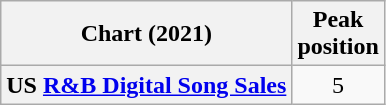<table class="wikitable sortable plainrowheaders" style="text-align:center">
<tr>
<th scope="col">Chart (2021)</th>
<th scope="col">Peak<br>position</th>
</tr>
<tr>
<th scope="row">US <a href='#'>R&B Digital Song Sales</a></th>
<td>5</td>
</tr>
</table>
